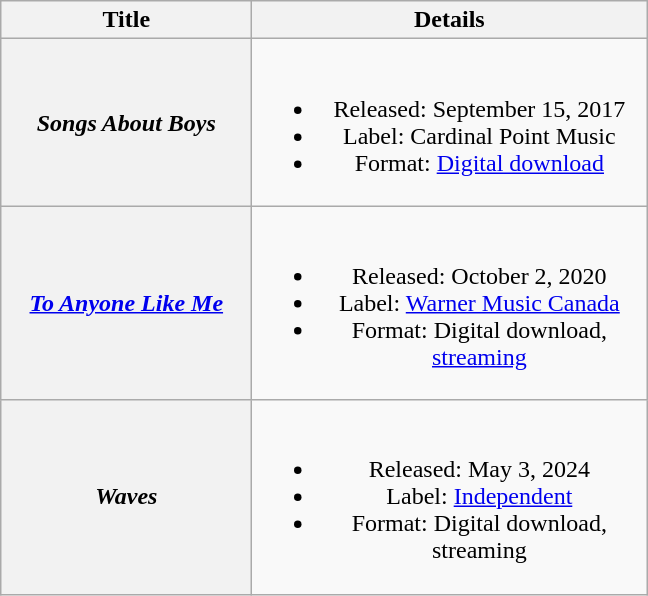<table class="wikitable plainrowheaders" style="text-align:center;">
<tr>
<th scope="col" style="width:10em;">Title</th>
<th scope="col" style="width:16em;">Details</th>
</tr>
<tr>
<th scope="row"><em>Songs About Boys</em></th>
<td><br><ul><li>Released: September 15, 2017</li><li>Label: Cardinal Point Music</li><li>Format: <a href='#'>Digital download</a></li></ul></td>
</tr>
<tr>
<th scope="row"><em><a href='#'>To Anyone Like Me</a></em></th>
<td><br><ul><li>Released: October 2, 2020</li><li>Label: <a href='#'>Warner Music Canada</a></li><li>Format: Digital download, <a href='#'>streaming</a></li></ul></td>
</tr>
<tr>
<th scope="row"><em>Waves</em></th>
<td><br><ul><li>Released: May 3, 2024</li><li>Label: <a href='#'>Independent</a></li><li>Format: Digital download, streaming</li></ul></td>
</tr>
</table>
